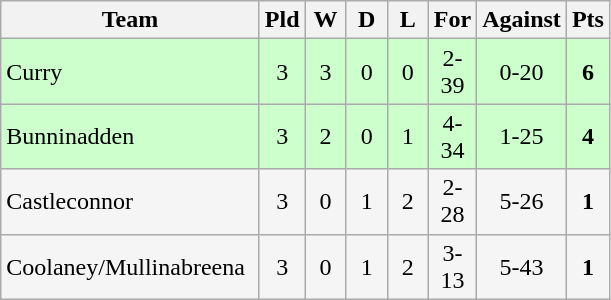<table class="wikitable">
<tr>
<th width=165>Team</th>
<th width=20>Pld</th>
<th width=20>W</th>
<th width=20>D</th>
<th width=20>L</th>
<th width=20>For</th>
<th width=20>Against</th>
<th width=20>Pts</th>
</tr>
<tr align=center style="background:#ccffcc;">
<td style="text-align:left;">Curry</td>
<td>3</td>
<td>3</td>
<td>0</td>
<td>0</td>
<td>2-39</td>
<td>0-20</td>
<td><strong>6</strong></td>
</tr>
<tr align=center style="background:#ccffcc;">
<td style="text-align:left;">Bunninadden</td>
<td>3</td>
<td>2</td>
<td>0</td>
<td>1</td>
<td>4-34</td>
<td>1-25</td>
<td><strong>4</strong></td>
</tr>
<tr align=center style="background:#f5f5f5;">
<td style="text-align:left;">Castleconnor</td>
<td>3</td>
<td>0</td>
<td>1</td>
<td>2</td>
<td>2-28</td>
<td>5-26</td>
<td><strong>1</strong></td>
</tr>
<tr align=center style="background:#f5f5f5;">
<td style="text-align:left;">Coolaney/Mullinabreena</td>
<td>3</td>
<td>0</td>
<td>1</td>
<td>2</td>
<td>3-13</td>
<td>5-43</td>
<td><strong>1</strong></td>
</tr>
</table>
